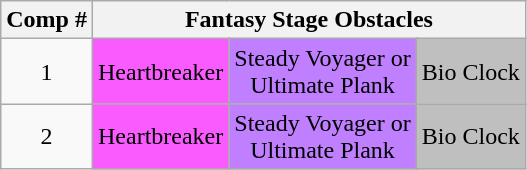<table class="wikitable">
<tr>
<th>Comp #</th>
<th colspan="6">Fantasy Stage Obstacles</th>
</tr>
<tr>
<td colspan="1" align="center">1</td>
<td colspan="2" align="center" style="background-color: #fa5bff;">Heartbreaker</td>
<td colspan="2" align="center" style="background-color: #bf7fff;">Steady Voyager or<br> Ultimate Plank</td>
<td colspan="2" align="center" style="background-color: #BFBFBF;">Bio Clock</td>
</tr>
<tr>
<td colspan="1" align="center">2</td>
<td colspan="2" align="center" style="background-color: #fa5bff;">Heartbreaker</td>
<td colspan="2" align="center" style="background-color: #bf7fff;">Steady Voyager or<br> Ultimate Plank</td>
<td colspan="2" align="center" style="background-color: #BFBFBF;">Bio Clock</td>
</tr>
</table>
